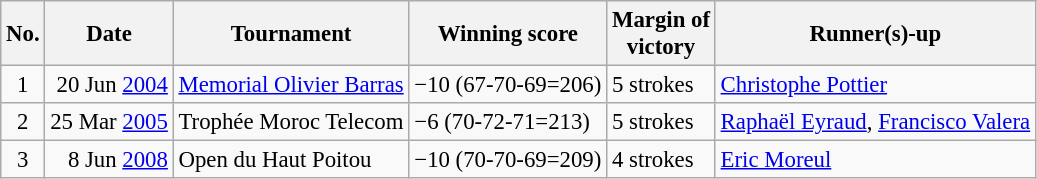<table class="wikitable" style="font-size:95%;">
<tr>
<th>No.</th>
<th>Date</th>
<th>Tournament</th>
<th>Winning score</th>
<th>Margin of<br>victory</th>
<th>Runner(s)-up</th>
</tr>
<tr>
<td align=center>1</td>
<td align=right>20 Jun <a href='#'>2004</a></td>
<td><a href='#'>Memorial Olivier Barras</a></td>
<td>−10 (67-70-69=206)</td>
<td>5 strokes</td>
<td> <a href='#'>Christophe Pottier</a></td>
</tr>
<tr>
<td align=center>2</td>
<td align=right>25 Mar <a href='#'>2005</a></td>
<td>Trophée Moroc Telecom</td>
<td>−6 (70-72-71=213)</td>
<td>5 strokes</td>
<td> <a href='#'>Raphaël Eyraud</a>,  <a href='#'>Francisco Valera</a></td>
</tr>
<tr>
<td align=center>3</td>
<td align=right>8 Jun <a href='#'>2008</a></td>
<td>Open du Haut Poitou</td>
<td>−10 (70-70-69=209)</td>
<td>4 strokes</td>
<td> <a href='#'>Eric Moreul</a></td>
</tr>
</table>
